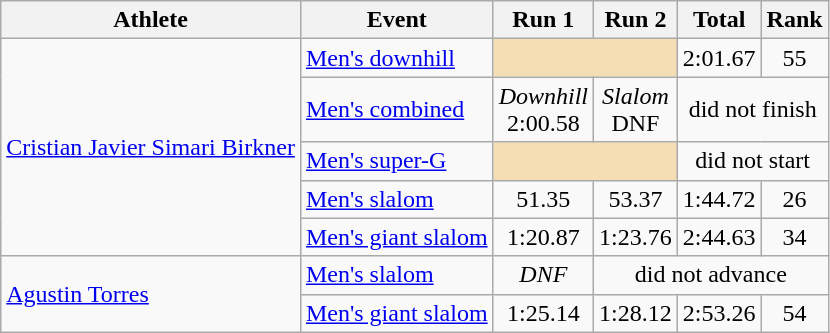<table class="wikitable">
<tr>
<th>Athlete</th>
<th>Event</th>
<th>Run 1</th>
<th>Run 2</th>
<th>Total</th>
<th>Rank</th>
</tr>
<tr>
<td rowspan=5><a href='#'>Cristian Javier Simari Birkner</a></td>
<td><a href='#'>Men's downhill</a></td>
<td align="center" colspan=2 bgcolor=wheat></td>
<td align="center">2:01.67</td>
<td align="center">55</td>
</tr>
<tr>
<td><a href='#'>Men's combined</a></td>
<td align="center"><em>Downhill</em><br>2:00.58</td>
<td align="center"><em>Slalom</em><br>DNF</td>
<td colspan=2 align="center">did not finish</td>
</tr>
<tr>
<td><a href='#'>Men's super-G</a></td>
<td align="center" colspan=2 bgcolor=wheat></td>
<td align="center" colspan=2>did not start</td>
</tr>
<tr>
<td><a href='#'>Men's slalom</a></td>
<td align="center">51.35</td>
<td align="center">53.37</td>
<td align="center">1:44.72</td>
<td align="center">26</td>
</tr>
<tr>
<td><a href='#'>Men's giant slalom</a></td>
<td align="center">1:20.87</td>
<td align="center">1:23.76</td>
<td align="center">2:44.63</td>
<td align="center">34</td>
</tr>
<tr>
<td rowspan=2><a href='#'>Agustin Torres</a></td>
<td><a href='#'>Men's slalom</a></td>
<td align="center"><em>DNF</em></td>
<td align="center" colspan="3">did not advance</td>
</tr>
<tr>
<td><a href='#'>Men's giant slalom</a></td>
<td align="center">1:25.14</td>
<td align="center">1:28.12</td>
<td align="center">2:53.26</td>
<td align="center">54</td>
</tr>
</table>
